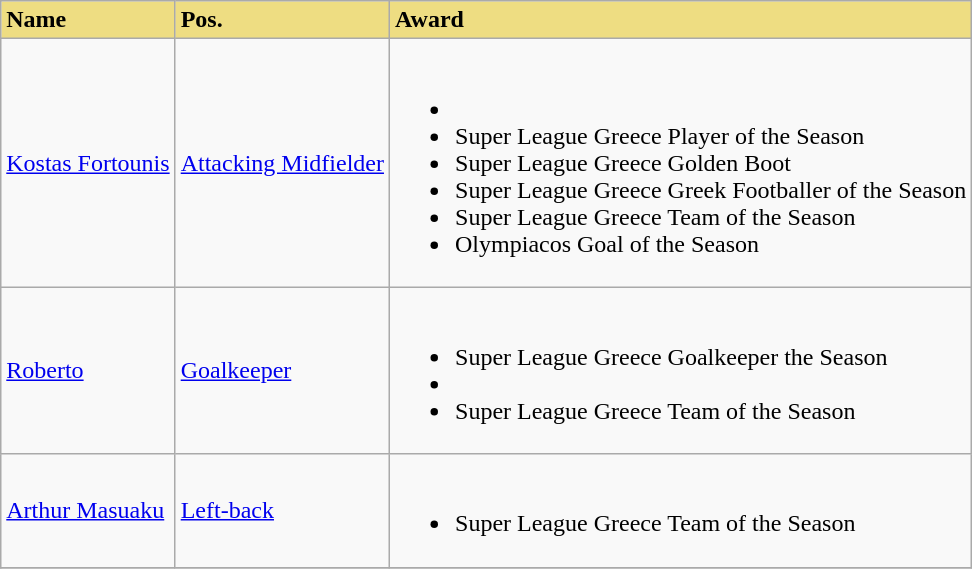<table class="wikitable">
<tr>
<td style="background-color: #eedd82"  !><strong>Name</strong></td>
<td style="background-color: #eedd82"  !><strong>Pos.</strong></td>
<td style="background-color: #eedd82" !><strong>Award</strong></td>
</tr>
<tr>
<td> <a href='#'>Kostas Fortounis</a></td>
<td><a href='#'>Attacking Midfielder</a></td>
<td><br><ul><li></li><li>Super League Greece Player of the Season</li><li>Super League Greece Golden Boot</li><li>Super League Greece Greek Footballer of the Season</li><li>Super League Greece Team of the Season</li><li>Olympiacos Goal of the Season</li></ul></td>
</tr>
<tr>
<td> <a href='#'>Roberto</a></td>
<td><a href='#'>Goalkeeper</a></td>
<td><br><ul><li>Super League Greece  Goalkeeper the Season</li><li></li><li>Super League Greece Team of the Season</li></ul></td>
</tr>
<tr>
<td> <a href='#'>Arthur Masuaku</a></td>
<td><a href='#'>Left-back</a></td>
<td><br><ul><li>Super League Greece Team of the Season</li></ul></td>
</tr>
<tr>
</tr>
</table>
